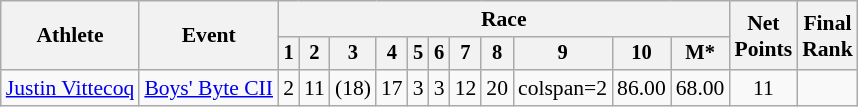<table class="wikitable" style="font-size:90%">
<tr>
<th rowspan="2">Athlete</th>
<th rowspan="2">Event</th>
<th colspan=11>Race</th>
<th rowspan=2>Net<br>Points</th>
<th rowspan=2>Final <br>Rank</th>
</tr>
<tr style="font-size:95%">
<th>1</th>
<th>2</th>
<th>3</th>
<th>4</th>
<th>5</th>
<th>6</th>
<th>7</th>
<th>8</th>
<th>9</th>
<th>10</th>
<th>M*</th>
</tr>
<tr align=center>
<td align=left><a href='#'>Justin Vittecoq</a></td>
<td align=left><a href='#'>Boys' Byte CII</a></td>
<td>2</td>
<td>11</td>
<td>(18)</td>
<td>17</td>
<td>3</td>
<td>3</td>
<td>12</td>
<td>20</td>
<td>colspan=2 </td>
<td>86.00</td>
<td>68.00</td>
<td>11</td>
</tr>
</table>
